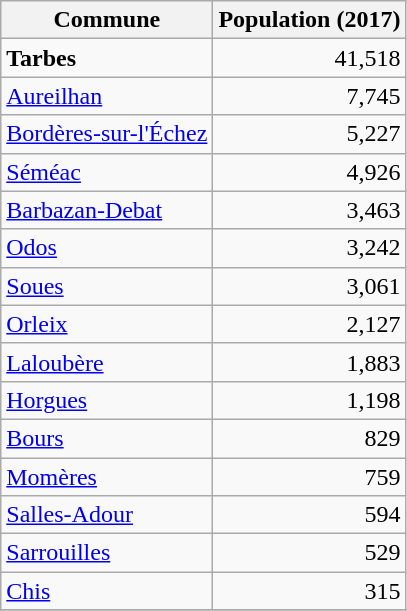<table class="wikitable sortable">
<tr>
<th>Commune</th>
<th>Population (2017)</th>
</tr>
<tr>
<td><strong>Tarbes</strong></td>
<td align="right">41,518</td>
</tr>
<tr>
<td><a href='#'>Aureilhan</a></td>
<td align="right">7,745</td>
</tr>
<tr>
<td><a href='#'>Bordères-sur-l'Échez</a></td>
<td align="right">5,227</td>
</tr>
<tr>
<td><a href='#'>Séméac</a></td>
<td align="right">4,926</td>
</tr>
<tr>
<td><a href='#'>Barbazan-Debat</a></td>
<td align="right">3,463</td>
</tr>
<tr>
<td><a href='#'>Odos</a></td>
<td align="right">3,242</td>
</tr>
<tr>
<td><a href='#'>Soues</a></td>
<td align="right">3,061</td>
</tr>
<tr>
<td><a href='#'>Orleix</a></td>
<td align="right">2,127</td>
</tr>
<tr>
<td><a href='#'>Laloubère</a></td>
<td align="right">1,883</td>
</tr>
<tr>
<td><a href='#'>Horgues</a></td>
<td align="right">1,198</td>
</tr>
<tr>
<td><a href='#'>Bours</a></td>
<td align="right">829</td>
</tr>
<tr>
<td><a href='#'>Momères</a></td>
<td align="right">759</td>
</tr>
<tr>
<td><a href='#'>Salles-Adour</a></td>
<td align="right">594</td>
</tr>
<tr>
<td><a href='#'>Sarrouilles</a></td>
<td align="right">529</td>
</tr>
<tr>
<td><a href='#'>Chis</a></td>
<td align="right">315</td>
</tr>
<tr>
</tr>
</table>
